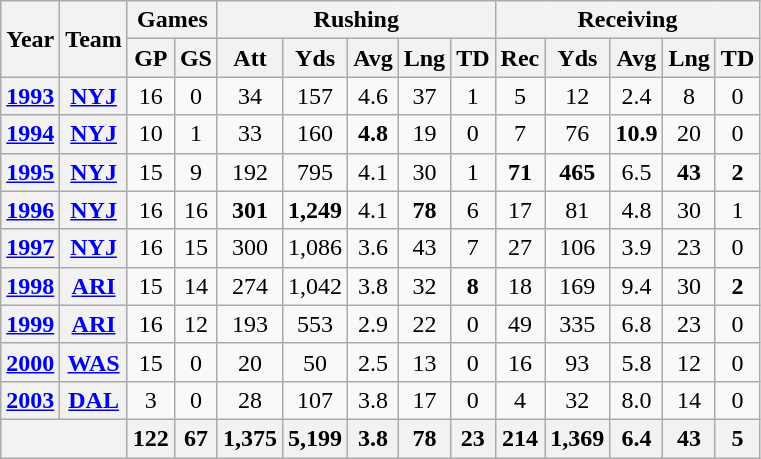<table class="wikitable" style="text-align:center;">
<tr>
<th rowspan="2">Year</th>
<th rowspan="2">Team</th>
<th colspan="2">Games</th>
<th colspan="5">Rushing</th>
<th colspan="5">Receiving</th>
</tr>
<tr>
<th>GP</th>
<th>GS</th>
<th>Att</th>
<th>Yds</th>
<th>Avg</th>
<th>Lng</th>
<th>TD</th>
<th>Rec</th>
<th>Yds</th>
<th>Avg</th>
<th>Lng</th>
<th>TD</th>
</tr>
<tr>
<th><a href='#'>1993</a></th>
<th><a href='#'>NYJ</a></th>
<td>16</td>
<td>0</td>
<td>34</td>
<td>157</td>
<td>4.6</td>
<td>37</td>
<td>1</td>
<td>5</td>
<td>12</td>
<td>2.4</td>
<td>8</td>
<td>0</td>
</tr>
<tr>
<th><a href='#'>1994</a></th>
<th><a href='#'>NYJ</a></th>
<td>10</td>
<td>1</td>
<td>33</td>
<td>160</td>
<td><strong>4.8</strong></td>
<td>19</td>
<td>0</td>
<td>7</td>
<td>76</td>
<td><strong>10.9</strong></td>
<td>20</td>
<td>0</td>
</tr>
<tr>
<th><a href='#'>1995</a></th>
<th><a href='#'>NYJ</a></th>
<td>15</td>
<td>9</td>
<td>192</td>
<td>795</td>
<td>4.1</td>
<td>30</td>
<td>1</td>
<td><strong>71</strong></td>
<td><strong>465</strong></td>
<td>6.5</td>
<td><strong>43</strong></td>
<td><strong>2</strong></td>
</tr>
<tr>
<th><a href='#'>1996</a></th>
<th><a href='#'>NYJ</a></th>
<td>16</td>
<td>16</td>
<td><strong>301</strong></td>
<td><strong>1,249</strong></td>
<td>4.1</td>
<td><strong>78</strong></td>
<td>6</td>
<td>17</td>
<td>81</td>
<td>4.8</td>
<td>30</td>
<td>1</td>
</tr>
<tr>
<th><a href='#'>1997</a></th>
<th><a href='#'>NYJ</a></th>
<td>16</td>
<td>15</td>
<td>300</td>
<td>1,086</td>
<td>3.6</td>
<td>43</td>
<td>7</td>
<td>27</td>
<td>106</td>
<td>3.9</td>
<td>23</td>
<td>0</td>
</tr>
<tr>
<th><a href='#'>1998</a></th>
<th><a href='#'>ARI</a></th>
<td>15</td>
<td>14</td>
<td>274</td>
<td>1,042</td>
<td>3.8</td>
<td>32</td>
<td><strong>8</strong></td>
<td>18</td>
<td>169</td>
<td>9.4</td>
<td>30</td>
<td><strong>2</strong></td>
</tr>
<tr>
<th><a href='#'>1999</a></th>
<th><a href='#'>ARI</a></th>
<td>16</td>
<td>12</td>
<td>193</td>
<td>553</td>
<td>2.9</td>
<td>22</td>
<td>0</td>
<td>49</td>
<td>335</td>
<td>6.8</td>
<td>23</td>
<td>0</td>
</tr>
<tr>
<th><a href='#'>2000</a></th>
<th><a href='#'>WAS</a></th>
<td>15</td>
<td>0</td>
<td>20</td>
<td>50</td>
<td>2.5</td>
<td>13</td>
<td>0</td>
<td>16</td>
<td>93</td>
<td>5.8</td>
<td>12</td>
<td>0</td>
</tr>
<tr>
<th><a href='#'>2003</a></th>
<th><a href='#'>DAL</a></th>
<td>3</td>
<td>0</td>
<td>28</td>
<td>107</td>
<td>3.8</td>
<td>17</td>
<td>0</td>
<td>4</td>
<td>32</td>
<td>8.0</td>
<td>14</td>
<td>0</td>
</tr>
<tr>
<th colspan="2"></th>
<th>122</th>
<th>67</th>
<th>1,375</th>
<th>5,199</th>
<th>3.8</th>
<th>78</th>
<th>23</th>
<th>214</th>
<th>1,369</th>
<th>6.4</th>
<th>43</th>
<th>5</th>
</tr>
</table>
